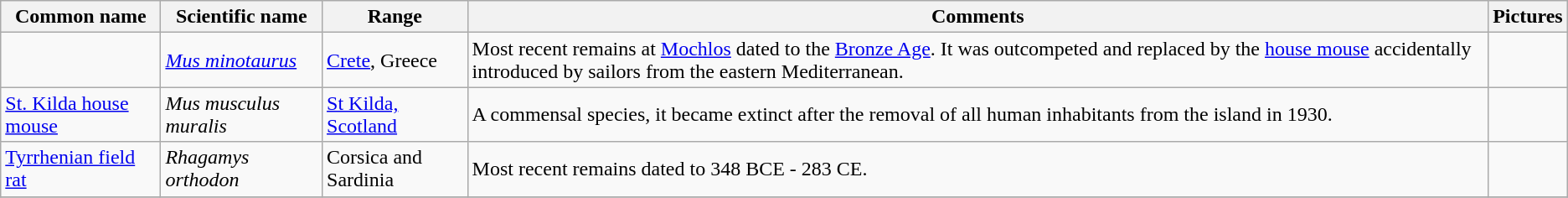<table class="wikitable">
<tr>
<th>Common name</th>
<th>Scientific name</th>
<th>Range</th>
<th class="unsortable">Comments</th>
<th class="unsortable">Pictures</th>
</tr>
<tr>
<td></td>
<td><em><a href='#'>Mus minotaurus</a></em></td>
<td><a href='#'>Crete</a>, Greece</td>
<td>Most recent remains at <a href='#'>Mochlos</a> dated to the <a href='#'>Bronze Age</a>. It was outcompeted and replaced by the <a href='#'>house mouse</a> accidentally introduced by sailors from the eastern Mediterranean.</td>
<td></td>
</tr>
<tr>
<td><a href='#'>St. Kilda house mouse</a></td>
<td><em>Mus musculus muralis</em></td>
<td><a href='#'>St Kilda, Scotland</a></td>
<td>A commensal species, it became extinct after the removal of all human inhabitants from the island in 1930.</td>
<td></td>
</tr>
<tr>
<td><a href='#'>Tyrrhenian field rat</a></td>
<td><em>Rhagamys orthodon</em></td>
<td>Corsica and Sardinia</td>
<td>Most recent remains dated to 348 BCE - 283 CE.</td>
<td></td>
</tr>
<tr>
</tr>
</table>
